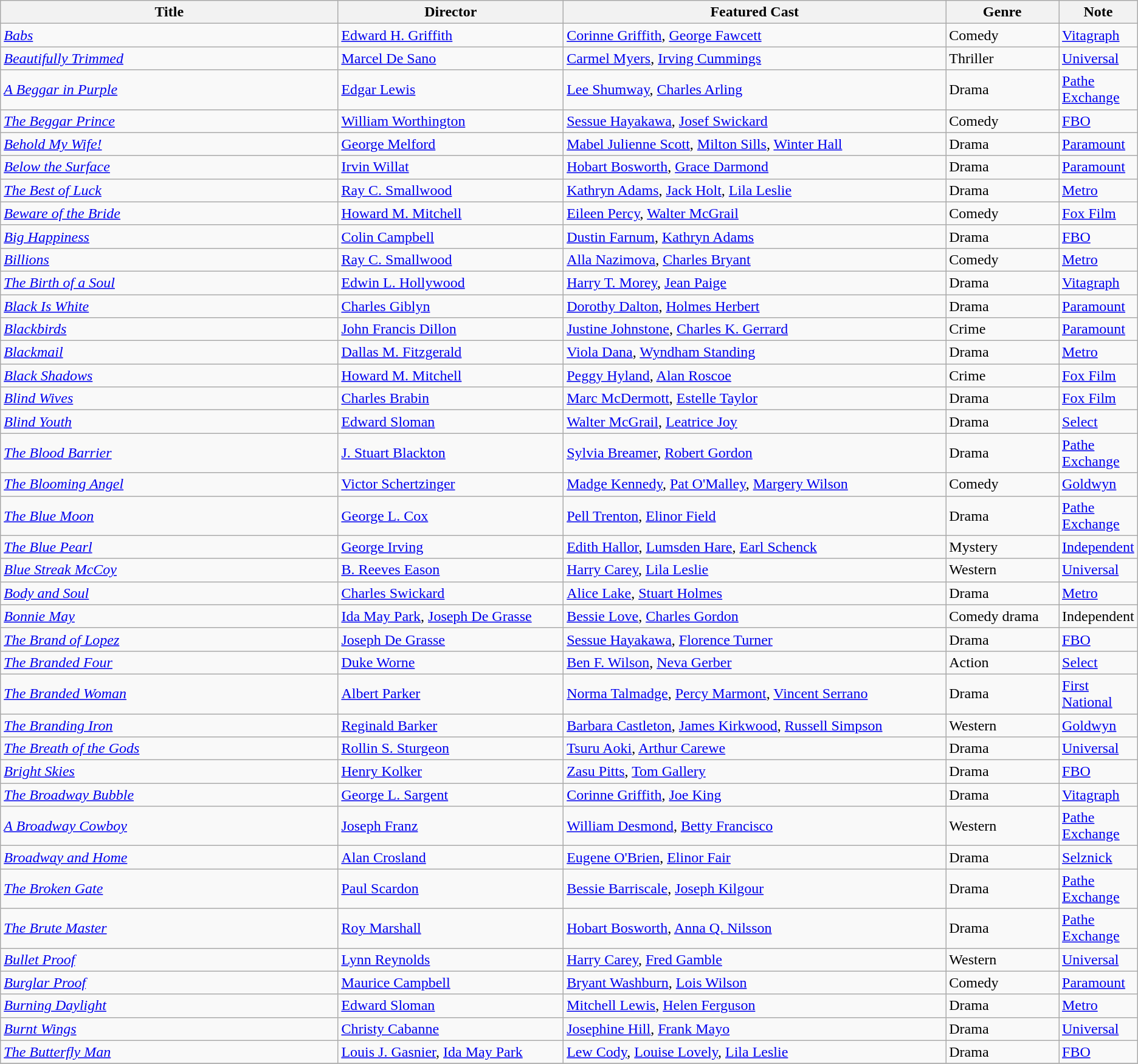<table class="wikitable">
<tr>
<th style="width:30%;">Title</th>
<th style="width:20%;">Director</th>
<th style="width:34%;">Featured Cast</th>
<th style="width:10%;">Genre</th>
<th style="width:10%;">Note</th>
</tr>
<tr>
<td><em><a href='#'>Babs</a></em></td>
<td><a href='#'>Edward H. Griffith</a></td>
<td><a href='#'>Corinne Griffith</a>, <a href='#'>George Fawcett</a></td>
<td>Comedy</td>
<td><a href='#'>Vitagraph</a></td>
</tr>
<tr>
<td><em><a href='#'>Beautifully Trimmed</a></em></td>
<td><a href='#'>Marcel De Sano</a></td>
<td><a href='#'>Carmel Myers</a>, <a href='#'>Irving Cummings</a></td>
<td>Thriller</td>
<td><a href='#'>Universal</a></td>
</tr>
<tr>
<td><em><a href='#'>A Beggar in Purple</a></em></td>
<td><a href='#'>Edgar Lewis</a></td>
<td><a href='#'>Lee Shumway</a>, <a href='#'>Charles Arling</a></td>
<td>Drama</td>
<td><a href='#'>Pathe Exchange</a></td>
</tr>
<tr>
<td><em><a href='#'>The Beggar Prince</a></em></td>
<td><a href='#'>William Worthington</a></td>
<td><a href='#'>Sessue Hayakawa</a>, <a href='#'>Josef Swickard</a></td>
<td>Comedy</td>
<td><a href='#'>FBO</a></td>
</tr>
<tr>
<td><em><a href='#'>Behold My Wife!</a></em></td>
<td><a href='#'>George Melford</a></td>
<td><a href='#'>Mabel Julienne Scott</a>, <a href='#'>Milton Sills</a>, <a href='#'>Winter Hall</a></td>
<td>Drama</td>
<td><a href='#'>Paramount</a></td>
</tr>
<tr>
<td><em><a href='#'>Below the Surface</a></em></td>
<td><a href='#'>Irvin Willat</a></td>
<td><a href='#'>Hobart Bosworth</a>, <a href='#'>Grace Darmond</a></td>
<td>Drama</td>
<td><a href='#'>Paramount</a></td>
</tr>
<tr>
<td><em><a href='#'>The Best of Luck</a></em></td>
<td><a href='#'>Ray C. Smallwood</a></td>
<td><a href='#'>Kathryn Adams</a>, <a href='#'>Jack Holt</a>, <a href='#'>Lila Leslie</a></td>
<td>Drama</td>
<td><a href='#'>Metro</a></td>
</tr>
<tr>
<td><em><a href='#'>Beware of the Bride</a></em></td>
<td><a href='#'>Howard M. Mitchell</a></td>
<td><a href='#'>Eileen Percy</a>, <a href='#'>Walter McGrail</a></td>
<td>Comedy</td>
<td><a href='#'>Fox Film</a></td>
</tr>
<tr>
<td><em><a href='#'>Big Happiness</a></em></td>
<td><a href='#'>Colin Campbell</a></td>
<td><a href='#'>Dustin Farnum</a>, <a href='#'>Kathryn Adams</a></td>
<td>Drama</td>
<td><a href='#'>FBO</a></td>
</tr>
<tr>
<td><em><a href='#'>Billions</a></em></td>
<td><a href='#'>Ray C. Smallwood</a></td>
<td><a href='#'>Alla Nazimova</a>, <a href='#'>Charles Bryant</a></td>
<td>Comedy</td>
<td><a href='#'>Metro</a></td>
</tr>
<tr>
<td><em><a href='#'>The Birth of a Soul</a></em></td>
<td><a href='#'>Edwin L. Hollywood</a></td>
<td><a href='#'>Harry T. Morey</a>, <a href='#'>Jean Paige</a></td>
<td>Drama</td>
<td><a href='#'>Vitagraph</a></td>
</tr>
<tr>
<td><em><a href='#'>Black Is White</a></em></td>
<td><a href='#'>Charles Giblyn</a></td>
<td><a href='#'>Dorothy Dalton</a>, <a href='#'>Holmes Herbert</a></td>
<td>Drama</td>
<td><a href='#'>Paramount</a></td>
</tr>
<tr>
<td><em><a href='#'>Blackbirds</a></em></td>
<td><a href='#'>John Francis Dillon</a></td>
<td><a href='#'>Justine Johnstone</a>, <a href='#'>Charles K. Gerrard</a></td>
<td>Crime</td>
<td><a href='#'>Paramount</a></td>
</tr>
<tr>
<td><em><a href='#'>Blackmail</a></em></td>
<td><a href='#'>Dallas M. Fitzgerald</a></td>
<td><a href='#'>Viola Dana</a>, <a href='#'>Wyndham Standing</a></td>
<td>Drama</td>
<td><a href='#'>Metro</a></td>
</tr>
<tr>
<td><em><a href='#'>Black Shadows</a></em></td>
<td><a href='#'>Howard M. Mitchell</a></td>
<td><a href='#'>Peggy Hyland</a>, <a href='#'>Alan Roscoe</a></td>
<td>Crime</td>
<td><a href='#'>Fox Film</a></td>
</tr>
<tr>
<td><em><a href='#'>Blind Wives</a></em></td>
<td><a href='#'>Charles Brabin</a></td>
<td><a href='#'>Marc McDermott</a>, <a href='#'>Estelle Taylor</a></td>
<td>Drama</td>
<td><a href='#'>Fox Film</a></td>
</tr>
<tr>
<td><em><a href='#'>Blind Youth</a></em></td>
<td><a href='#'>Edward Sloman</a></td>
<td><a href='#'>Walter McGrail</a>, <a href='#'>Leatrice Joy</a></td>
<td>Drama</td>
<td><a href='#'>Select</a></td>
</tr>
<tr>
<td><em><a href='#'>The Blood Barrier</a></em></td>
<td><a href='#'>J. Stuart Blackton</a></td>
<td><a href='#'>Sylvia Breamer</a>, <a href='#'>Robert Gordon</a></td>
<td>Drama</td>
<td><a href='#'>Pathe Exchange</a></td>
</tr>
<tr>
<td><em><a href='#'>The Blooming Angel</a></em></td>
<td><a href='#'>Victor Schertzinger</a></td>
<td><a href='#'>Madge Kennedy</a>, <a href='#'>Pat O'Malley</a>, <a href='#'>Margery Wilson</a></td>
<td>Comedy</td>
<td><a href='#'>Goldwyn</a></td>
</tr>
<tr>
<td><em><a href='#'>The Blue Moon</a></em></td>
<td><a href='#'>George L. Cox</a></td>
<td><a href='#'>Pell Trenton</a>, <a href='#'>Elinor Field</a></td>
<td>Drama</td>
<td><a href='#'>Pathe Exchange</a></td>
</tr>
<tr>
<td><em><a href='#'>The Blue Pearl</a></em></td>
<td><a href='#'>George Irving</a></td>
<td><a href='#'>Edith Hallor</a>, <a href='#'>Lumsden Hare</a>, <a href='#'>Earl Schenck</a></td>
<td>Mystery</td>
<td><a href='#'>Independent</a></td>
</tr>
<tr>
<td><em><a href='#'>Blue Streak McCoy</a></em></td>
<td><a href='#'>B. Reeves Eason</a></td>
<td><a href='#'>Harry Carey</a>, <a href='#'>Lila Leslie</a></td>
<td>Western</td>
<td><a href='#'>Universal</a></td>
</tr>
<tr>
<td><em><a href='#'>Body and Soul</a></em></td>
<td><a href='#'>Charles Swickard</a></td>
<td><a href='#'>Alice Lake</a>, <a href='#'>Stuart Holmes</a></td>
<td>Drama</td>
<td><a href='#'>Metro</a></td>
</tr>
<tr>
<td><em><a href='#'>Bonnie May</a></em></td>
<td><a href='#'>Ida May Park</a>, <a href='#'>Joseph De Grasse</a></td>
<td><a href='#'>Bessie Love</a>, <a href='#'>Charles Gordon</a></td>
<td>Comedy drama</td>
<td>Independent</td>
</tr>
<tr>
<td><em><a href='#'>The Brand of Lopez</a></em></td>
<td><a href='#'>Joseph De Grasse</a></td>
<td><a href='#'>Sessue Hayakawa</a>, <a href='#'>Florence Turner</a></td>
<td>Drama</td>
<td><a href='#'>FBO</a></td>
</tr>
<tr>
<td><em><a href='#'>The Branded Four</a></em></td>
<td><a href='#'>Duke Worne</a></td>
<td><a href='#'>Ben F. Wilson</a>, <a href='#'>Neva Gerber</a></td>
<td>Action</td>
<td><a href='#'>Select</a></td>
</tr>
<tr>
<td><em><a href='#'>The Branded Woman</a></em></td>
<td><a href='#'>Albert Parker</a></td>
<td><a href='#'>Norma Talmadge</a>, <a href='#'>Percy Marmont</a>, <a href='#'>Vincent Serrano</a></td>
<td>Drama</td>
<td><a href='#'>First National</a></td>
</tr>
<tr>
<td><em><a href='#'>The Branding Iron</a></em></td>
<td><a href='#'>Reginald Barker</a></td>
<td><a href='#'>Barbara Castleton</a>, <a href='#'>James Kirkwood</a>, <a href='#'>Russell Simpson</a></td>
<td>Western</td>
<td><a href='#'>Goldwyn</a></td>
</tr>
<tr>
<td><em><a href='#'>The Breath of the Gods</a></em></td>
<td><a href='#'>Rollin S. Sturgeon</a></td>
<td><a href='#'>Tsuru Aoki</a>, <a href='#'>Arthur Carewe</a></td>
<td>Drama</td>
<td><a href='#'>Universal</a></td>
</tr>
<tr>
<td><em><a href='#'>Bright Skies</a></em></td>
<td><a href='#'>Henry Kolker</a></td>
<td><a href='#'>Zasu Pitts</a>, <a href='#'>Tom Gallery</a></td>
<td>Drama</td>
<td><a href='#'>FBO</a></td>
</tr>
<tr>
<td><em><a href='#'>The Broadway Bubble</a></em></td>
<td><a href='#'>George L. Sargent</a></td>
<td><a href='#'>Corinne Griffith</a>, <a href='#'>Joe King</a></td>
<td>Drama</td>
<td><a href='#'>Vitagraph</a></td>
</tr>
<tr>
<td><em><a href='#'>A Broadway Cowboy</a></em></td>
<td><a href='#'>Joseph Franz</a></td>
<td><a href='#'>William Desmond</a>, <a href='#'>Betty Francisco</a></td>
<td>Western</td>
<td><a href='#'>Pathe Exchange</a></td>
</tr>
<tr>
<td><em><a href='#'>Broadway and Home</a></em></td>
<td><a href='#'>Alan Crosland</a></td>
<td><a href='#'>Eugene O'Brien</a>, <a href='#'>Elinor Fair</a></td>
<td>Drama</td>
<td><a href='#'>Selznick</a></td>
</tr>
<tr>
<td><em><a href='#'>The Broken Gate</a></em></td>
<td><a href='#'>Paul Scardon</a></td>
<td><a href='#'>Bessie Barriscale</a>, <a href='#'>Joseph Kilgour</a></td>
<td>Drama</td>
<td><a href='#'>Pathe Exchange</a></td>
</tr>
<tr>
<td><em><a href='#'>The Brute Master</a></em></td>
<td><a href='#'>Roy Marshall</a></td>
<td><a href='#'>Hobart Bosworth</a>, <a href='#'>Anna Q. Nilsson</a></td>
<td>Drama</td>
<td><a href='#'>Pathe Exchange</a></td>
</tr>
<tr>
<td><em><a href='#'>Bullet Proof</a></em></td>
<td><a href='#'>Lynn Reynolds</a></td>
<td><a href='#'>Harry Carey</a>, <a href='#'>Fred Gamble</a></td>
<td>Western</td>
<td><a href='#'>Universal</a></td>
</tr>
<tr>
<td><em><a href='#'>Burglar Proof</a></em></td>
<td><a href='#'>Maurice Campbell</a></td>
<td><a href='#'>Bryant Washburn</a>, <a href='#'>Lois Wilson</a></td>
<td>Comedy</td>
<td><a href='#'>Paramount</a></td>
</tr>
<tr>
<td><em><a href='#'>Burning Daylight</a></em></td>
<td><a href='#'>Edward Sloman</a></td>
<td><a href='#'>Mitchell Lewis</a>, <a href='#'>Helen Ferguson</a></td>
<td>Drama</td>
<td><a href='#'>Metro</a></td>
</tr>
<tr>
<td><em><a href='#'>Burnt Wings</a></em></td>
<td><a href='#'>Christy Cabanne</a></td>
<td><a href='#'>Josephine Hill</a>, <a href='#'>Frank Mayo</a></td>
<td>Drama</td>
<td><a href='#'>Universal</a></td>
</tr>
<tr>
<td><em><a href='#'>The Butterfly Man</a></em></td>
<td><a href='#'>Louis J. Gasnier</a>, <a href='#'>Ida May Park</a></td>
<td><a href='#'>Lew Cody</a>, <a href='#'>Louise Lovely</a>, <a href='#'>Lila Leslie</a></td>
<td>Drama</td>
<td><a href='#'>FBO</a></td>
</tr>
<tr>
</tr>
</table>
